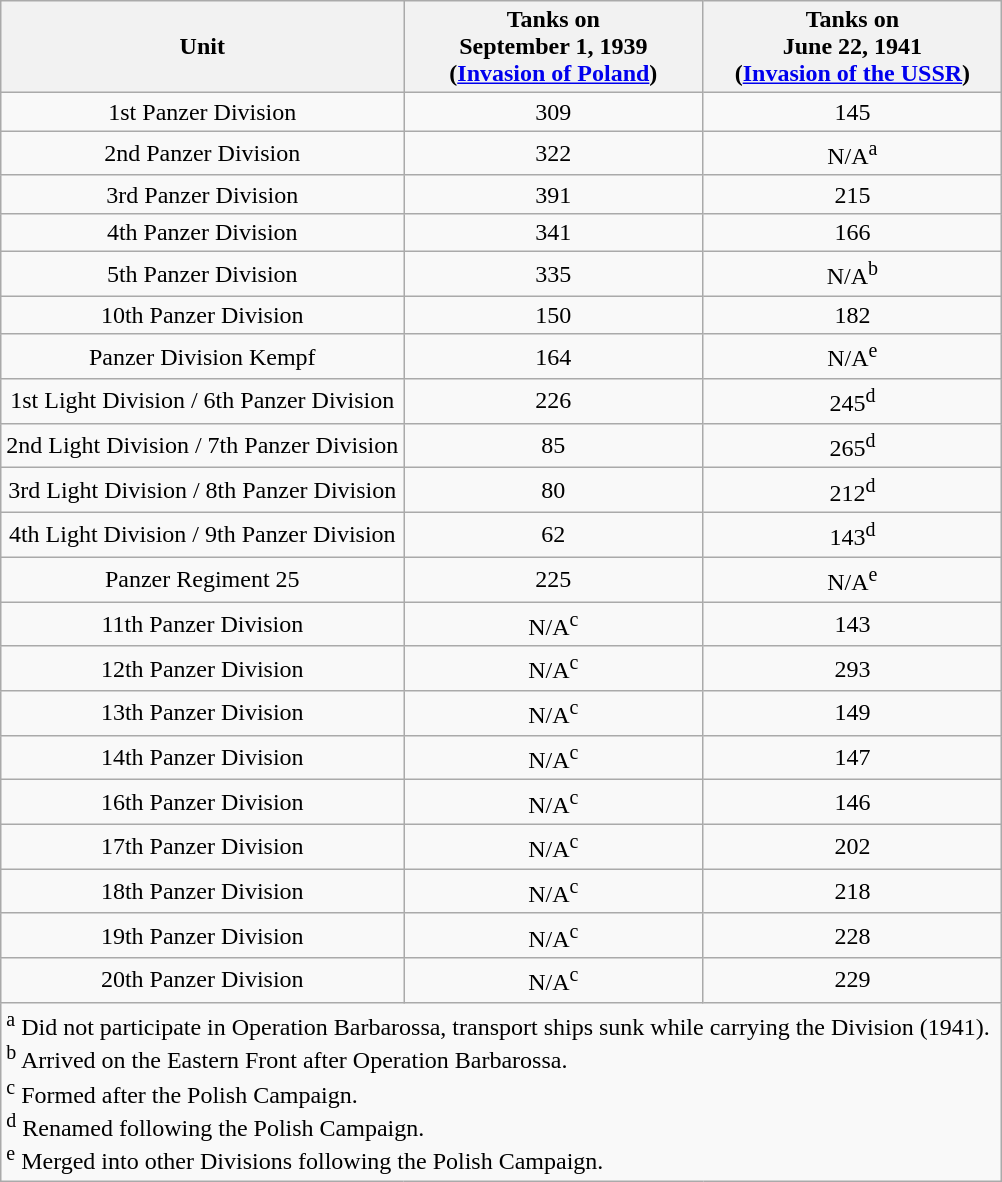<table class="wikitable" style="text-align:center;">
<tr>
<th>Unit</th>
<th style="width:12em;">Tanks on <br>September 1, 1939<br>(<a href='#'>Invasion of Poland</a>)</th>
<th style="width:12em;">Tanks on <br>June 22, 1941<br>(<a href='#'>Invasion of the USSR</a>)</th>
</tr>
<tr>
<td>1st Panzer Division</td>
<td>309</td>
<td>145</td>
</tr>
<tr>
<td>2nd Panzer Division</td>
<td>322</td>
<td>N/A<sup>a</sup></td>
</tr>
<tr>
<td>3rd Panzer Division</td>
<td>391</td>
<td>215</td>
</tr>
<tr>
<td>4th Panzer Division</td>
<td>341</td>
<td>166</td>
</tr>
<tr>
<td>5th Panzer Division</td>
<td>335</td>
<td>N/A<sup>b</sup></td>
</tr>
<tr>
<td>10th Panzer Division</td>
<td>150</td>
<td>182</td>
</tr>
<tr>
<td>Panzer Division Kempf</td>
<td>164</td>
<td>N/A<sup>e</sup></td>
</tr>
<tr>
<td>1st Light Division / 6th Panzer Division</td>
<td>226</td>
<td>245<sup>d</sup></td>
</tr>
<tr>
<td>2nd Light Division / 7th Panzer Division</td>
<td>85</td>
<td>265<sup>d</sup></td>
</tr>
<tr>
<td>3rd Light Division / 8th Panzer Division</td>
<td>80</td>
<td>212<sup>d</sup></td>
</tr>
<tr>
<td>4th Light Division / 9th Panzer Division</td>
<td>62</td>
<td>143<sup>d</sup></td>
</tr>
<tr>
<td>Panzer Regiment 25</td>
<td>225</td>
<td>N/A<sup>e</sup></td>
</tr>
<tr>
<td>11th Panzer Division</td>
<td>N/A<sup>c</sup></td>
<td>143</td>
</tr>
<tr>
<td>12th Panzer Division</td>
<td>N/A<sup>c</sup></td>
<td>293</td>
</tr>
<tr>
<td>13th Panzer Division</td>
<td>N/A<sup>c</sup></td>
<td>149</td>
</tr>
<tr>
<td>14th Panzer Division</td>
<td>N/A<sup>c</sup></td>
<td>147</td>
</tr>
<tr>
<td>16th Panzer Division</td>
<td>N/A<sup>c</sup></td>
<td>146</td>
</tr>
<tr>
<td>17th Panzer Division</td>
<td>N/A<sup>c</sup></td>
<td>202</td>
</tr>
<tr>
<td>18th Panzer Division</td>
<td>N/A<sup>c</sup></td>
<td>218</td>
</tr>
<tr>
<td>19th Panzer Division</td>
<td>N/A<sup>c</sup></td>
<td>228</td>
</tr>
<tr>
<td>20th Panzer Division</td>
<td>N/A<sup>c</sup></td>
<td>229</td>
</tr>
<tr>
<td colspan="3" style="text-align:left;"><sup>a</sup> Did not participate in Operation Barbarossa, transport ships sunk while carrying the Division (1941).<br><sup>b</sup> Arrived on the Eastern Front after Operation Barbarossa.<br>
<sup>c</sup> Formed after the Polish Campaign.<br>
<sup>d</sup> Renamed following the Polish Campaign.<br>
<sup>e</sup> Merged into other Divisions following the Polish Campaign.<br></td>
</tr>
</table>
